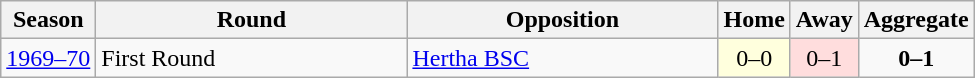<table class="wikitable">
<tr>
<th>Season</th>
<th width=200>Round</th>
<th width=200>Opposition</th>
<th>Home</th>
<th>Away</th>
<th>Aggregate</th>
</tr>
<tr>
<td rowspan='3'><a href='#'>1969–70</a></td>
<td>First Round</td>
<td> <a href='#'>Hertha BSC</a></td>
<td style="text-align:center; background:#ffd;">0–0</td>
<td style="text-align:center; background:#fdd;">0–1</td>
<td style="text-align:center;"><strong>0–1</strong></td>
</tr>
</table>
